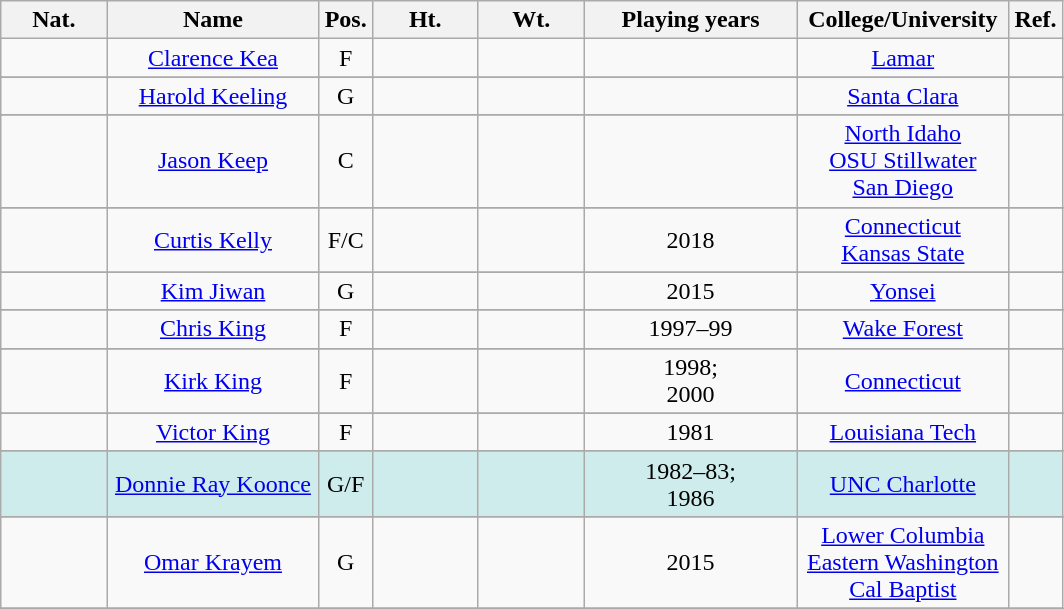<table class="wikitable" style="text-align:center;">
<tr>
<th scope="col" width="10%">Nat.</th>
<th scope="col" width="20%">Name</th>
<th scope="col" width="5%">Pos.</th>
<th scope="col" width="10%">Ht.</th>
<th scope="col" width="10%">Wt.</th>
<th scope="col" width="20%">Playing years</th>
<th scope="col" width="20%">College/University</th>
<th scope="col" width="5%">Ref.</th>
</tr>
<tr>
<td></td>
<td><a href='#'>Clarence Kea</a></td>
<td>F</td>
<td></td>
<td></td>
<td></td>
<td><a href='#'>Lamar</a></td>
<td></td>
</tr>
<tr>
</tr>
<tr>
<td> </td>
<td><a href='#'>Harold Keeling</a></td>
<td>G</td>
<td></td>
<td></td>
<td></td>
<td><a href='#'>Santa Clara</a></td>
<td></td>
</tr>
<tr>
</tr>
<tr>
<td></td>
<td><a href='#'>Jason Keep</a></td>
<td>C</td>
<td></td>
<td></td>
<td></td>
<td><a href='#'>North Idaho</a><br><a href='#'>OSU Stillwater</a><br><a href='#'>San Diego</a></td>
<td></td>
</tr>
<tr>
</tr>
<tr>
<td></td>
<td><a href='#'>Curtis Kelly</a></td>
<td>F/C</td>
<td></td>
<td></td>
<td>2018</td>
<td><a href='#'>Connecticut</a><br><a href='#'>Kansas State</a></td>
<td></td>
</tr>
<tr>
</tr>
<tr>
<td></td>
<td><a href='#'>Kim Jiwan</a></td>
<td>G</td>
<td></td>
<td></td>
<td>2015</td>
<td><a href='#'>Yonsei</a></td>
<td></td>
</tr>
<tr>
</tr>
<tr>
<td></td>
<td><a href='#'>Chris King</a></td>
<td>F</td>
<td></td>
<td></td>
<td>1997–99</td>
<td><a href='#'>Wake Forest</a></td>
<td></td>
</tr>
<tr>
</tr>
<tr>
<td></td>
<td><a href='#'>Kirk King</a></td>
<td>F</td>
<td></td>
<td></td>
<td>1998;<br>2000</td>
<td><a href='#'>Connecticut</a></td>
<td></td>
</tr>
<tr>
</tr>
<tr>
<td></td>
<td><a href='#'>Victor King</a></td>
<td>F</td>
<td></td>
<td></td>
<td>1981</td>
<td><a href='#'>Louisiana Tech</a></td>
<td></td>
</tr>
<tr>
</tr>
<tr align="center" bgcolor="#CFECEC" width="20">
<td></td>
<td><a href='#'>Donnie Ray Koonce</a></td>
<td>G/F</td>
<td></td>
<td></td>
<td>1982–83;<br>1986</td>
<td><a href='#'>UNC Charlotte</a></td>
<td></td>
</tr>
<tr>
</tr>
<tr>
<td> </td>
<td><a href='#'>Omar Krayem</a></td>
<td>G</td>
<td></td>
<td></td>
<td>2015</td>
<td><a href='#'>Lower Columbia</a><br><a href='#'>Eastern Washington</a><br><a href='#'>Cal Baptist</a></td>
<td></td>
</tr>
<tr>
</tr>
</table>
